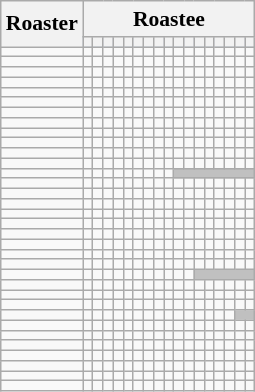<table class="wikitable sortable" style="font-size: 90%;">
<tr>
<th rowspan="2">Roaster</th>
<th colspan="17">Roastee</th>
</tr>
<tr style="background:#b0c4de; text-align:center;">
<th></th>
<th></th>
<th></th>
<th></th>
<th></th>
<th></th>
<th></th>
<th></th>
<th></th>
<th></th>
<th></th>
<th></th>
<th></th>
<th></th>
<th></th>
<th></th>
<th></th>
</tr>
<tr>
<td></td>
<td></td>
<td></td>
<td></td>
<td></td>
<td></td>
<td></td>
<td></td>
<td></td>
<td></td>
<td></td>
<td></td>
<td></td>
<td></td>
<td></td>
<td></td>
<td></td>
<td></td>
</tr>
<tr>
<td></td>
<td></td>
<td></td>
<td></td>
<td></td>
<td></td>
<td></td>
<td></td>
<td></td>
<td></td>
<td></td>
<td></td>
<td></td>
<td></td>
<td></td>
<td></td>
<td></td>
<td></td>
</tr>
<tr>
<td></td>
<td></td>
<td></td>
<td></td>
<td></td>
<td></td>
<td></td>
<td></td>
<td></td>
<td></td>
<td></td>
<td></td>
<td></td>
<td></td>
<td></td>
<td></td>
<td></td>
<td></td>
</tr>
<tr>
<td></td>
<td></td>
<td></td>
<td></td>
<td></td>
<td></td>
<td></td>
<td></td>
<td></td>
<td></td>
<td></td>
<td></td>
<td></td>
<td></td>
<td></td>
<td></td>
<td></td>
<td></td>
</tr>
<tr>
<td></td>
<td></td>
<td></td>
<td></td>
<td></td>
<td></td>
<td></td>
<td></td>
<td></td>
<td></td>
<td></td>
<td></td>
<td></td>
<td></td>
<td></td>
<td></td>
<td></td>
<td></td>
</tr>
<tr>
<td></td>
<td></td>
<td></td>
<td></td>
<td></td>
<td></td>
<td></td>
<td></td>
<td></td>
<td></td>
<td></td>
<td></td>
<td></td>
<td></td>
<td></td>
<td></td>
<td></td>
<td></td>
</tr>
<tr>
<td></td>
<td></td>
<td></td>
<td></td>
<td></td>
<td></td>
<td></td>
<td></td>
<td></td>
<td></td>
<td></td>
<td></td>
<td></td>
<td></td>
<td></td>
<td></td>
<td></td>
<td></td>
</tr>
<tr>
<td></td>
<td></td>
<td></td>
<td></td>
<td></td>
<td></td>
<td></td>
<td></td>
<td></td>
<td></td>
<td></td>
<td></td>
<td></td>
<td></td>
<td></td>
<td></td>
<td></td>
<td></td>
</tr>
<tr>
<td></td>
<td></td>
<td></td>
<td></td>
<td></td>
<td></td>
<td></td>
<td></td>
<td></td>
<td></td>
<td></td>
<td></td>
<td></td>
<td></td>
<td></td>
<td></td>
<td></td>
<td></td>
</tr>
<tr>
<td></td>
<td></td>
<td></td>
<td></td>
<td></td>
<td></td>
<td></td>
<td></td>
<td></td>
<td></td>
<td></td>
<td></td>
<td></td>
<td></td>
<td></td>
<td></td>
<td></td>
<td></td>
</tr>
<tr>
<td></td>
<td></td>
<td></td>
<td></td>
<td></td>
<td></td>
<td></td>
<td></td>
<td></td>
<td></td>
<td></td>
<td></td>
<td></td>
<td></td>
<td></td>
<td></td>
<td></td>
<td></td>
</tr>
<tr>
<td></td>
<td></td>
<td></td>
<td></td>
<td></td>
<td></td>
<td></td>
<td></td>
<td></td>
<td></td>
<td></td>
<td></td>
<td></td>
<td></td>
<td></td>
<td></td>
<td></td>
<td></td>
</tr>
<tr>
<td></td>
<td></td>
<td></td>
<td></td>
<td></td>
<td></td>
<td></td>
<td></td>
<td></td>
<td></td>
<td colspan=8 style="background:#C0C0C0"></td>
</tr>
<tr>
<td></td>
<td></td>
<td></td>
<td></td>
<td></td>
<td></td>
<td></td>
<td></td>
<td></td>
<td></td>
<td></td>
<td></td>
<td></td>
<td></td>
<td></td>
<td></td>
<td></td>
<td></td>
</tr>
<tr>
<td></td>
<td></td>
<td></td>
<td></td>
<td></td>
<td></td>
<td></td>
<td></td>
<td></td>
<td></td>
<td></td>
<td></td>
<td></td>
<td></td>
<td></td>
<td></td>
<td></td>
<td></td>
</tr>
<tr>
<td></td>
<td></td>
<td></td>
<td></td>
<td></td>
<td></td>
<td></td>
<td></td>
<td></td>
<td></td>
<td></td>
<td></td>
<td></td>
<td></td>
<td></td>
<td></td>
<td></td>
<td></td>
</tr>
<tr>
<td></td>
<td></td>
<td></td>
<td></td>
<td></td>
<td></td>
<td></td>
<td></td>
<td></td>
<td></td>
<td></td>
<td></td>
<td></td>
<td></td>
<td></td>
<td></td>
<td></td>
<td></td>
</tr>
<tr>
<td></td>
<td></td>
<td></td>
<td></td>
<td></td>
<td></td>
<td></td>
<td></td>
<td></td>
<td></td>
<td></td>
<td></td>
<td></td>
<td></td>
<td></td>
<td></td>
<td></td>
<td></td>
</tr>
<tr>
<td></td>
<td></td>
<td></td>
<td></td>
<td></td>
<td></td>
<td></td>
<td></td>
<td></td>
<td></td>
<td></td>
<td></td>
<td></td>
<td></td>
<td></td>
<td></td>
<td></td>
</tr>
<tr>
<td></td>
<td></td>
<td></td>
<td></td>
<td></td>
<td></td>
<td></td>
<td></td>
<td></td>
<td></td>
<td></td>
<td></td>
<td></td>
<td></td>
<td></td>
<td></td>
<td></td>
<td></td>
</tr>
<tr>
<td></td>
<td></td>
<td></td>
<td></td>
<td></td>
<td></td>
<td></td>
<td></td>
<td></td>
<td></td>
<td></td>
<td></td>
<td></td>
<td></td>
<td></td>
<td></td>
<td></td>
<td></td>
</tr>
<tr>
<td></td>
<td></td>
<td></td>
<td></td>
<td></td>
<td></td>
<td></td>
<td></td>
<td></td>
<td></td>
<td></td>
<td></td>
<td></td>
<td></td>
<td></td>
<td></td>
<td></td>
<td></td>
</tr>
<tr>
<td></td>
<td></td>
<td></td>
<td></td>
<td></td>
<td></td>
<td></td>
<td></td>
<td></td>
<td></td>
<td></td>
<td></td>
<td colspan=6 style="background:#C0C0C0"></td>
</tr>
<tr>
<td></td>
<td></td>
<td></td>
<td></td>
<td></td>
<td></td>
<td></td>
<td></td>
<td></td>
<td></td>
<td></td>
<td></td>
<td></td>
<td></td>
<td></td>
<td></td>
<td></td>
<td></td>
</tr>
<tr>
<td></td>
<td></td>
<td></td>
<td></td>
<td></td>
<td></td>
<td></td>
<td></td>
<td></td>
<td></td>
<td></td>
<td></td>
<td></td>
<td></td>
<td></td>
<td></td>
<td></td>
<td></td>
</tr>
<tr>
<td></td>
<td></td>
<td></td>
<td></td>
<td></td>
<td></td>
<td></td>
<td></td>
<td></td>
<td></td>
<td></td>
<td></td>
<td></td>
<td></td>
<td></td>
<td></td>
<td></td>
<td></td>
</tr>
<tr>
<td></td>
<td></td>
<td></td>
<td></td>
<td></td>
<td></td>
<td></td>
<td></td>
<td></td>
<td></td>
<td></td>
<td></td>
<td></td>
<td></td>
<td></td>
<td></td>
<td colspan=2 style="background:#C0C0C0"></td>
</tr>
<tr>
<td></td>
<td></td>
<td></td>
<td></td>
<td></td>
<td></td>
<td></td>
<td></td>
<td></td>
<td></td>
<td></td>
<td></td>
<td></td>
<td></td>
<td></td>
<td></td>
<td></td>
<td></td>
</tr>
<tr>
<td></td>
<td></td>
<td></td>
<td></td>
<td></td>
<td></td>
<td></td>
<td></td>
<td></td>
<td></td>
<td></td>
<td></td>
<td></td>
<td></td>
<td></td>
<td></td>
<td></td>
<td></td>
</tr>
<tr>
<td></td>
<td></td>
<td></td>
<td></td>
<td></td>
<td></td>
<td></td>
<td></td>
<td></td>
<td></td>
<td></td>
<td></td>
<td></td>
<td></td>
<td></td>
<td></td>
<td></td>
<td></td>
</tr>
<tr>
<td></td>
<td></td>
<td></td>
<td></td>
<td></td>
<td></td>
<td></td>
<td></td>
<td></td>
<td></td>
<td></td>
<td></td>
<td></td>
<td></td>
<td></td>
<td></td>
<td></td>
<td></td>
</tr>
<tr>
<td></td>
<td></td>
<td></td>
<td></td>
<td></td>
<td></td>
<td></td>
<td></td>
<td></td>
<td></td>
<td></td>
<td></td>
<td></td>
<td></td>
<td></td>
<td></td>
<td></td>
<td></td>
</tr>
<tr>
<td></td>
<td></td>
<td></td>
<td></td>
<td></td>
<td></td>
<td></td>
<td></td>
<td></td>
<td></td>
<td></td>
<td></td>
<td></td>
<td></td>
<td></td>
<td></td>
<td></td>
<td></td>
</tr>
<tr>
<td></td>
<td></td>
<td></td>
<td></td>
<td></td>
<td></td>
<td></td>
<td></td>
<td></td>
<td></td>
<td></td>
<td></td>
<td></td>
<td></td>
<td></td>
<td></td>
<td></td>
<td></td>
</tr>
</table>
